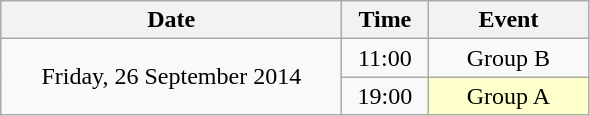<table class = "wikitable" style="text-align:center;">
<tr>
<th width=220>Date</th>
<th width=50>Time</th>
<th width=100>Event</th>
</tr>
<tr>
<td rowspan=2>Friday, 26 September 2014</td>
<td>11:00</td>
<td>Group B</td>
</tr>
<tr>
<td>19:00</td>
<td bgcolor=ffffcc>Group A</td>
</tr>
</table>
